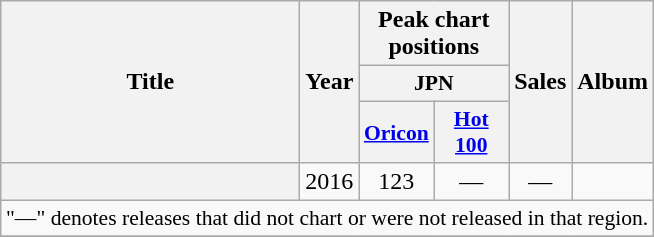<table class="wikitable plainrowheaders" style="text-align:center;">
<tr>
<th scope="col" rowspan="3" style="width:12em;">Title</th>
<th scope="col" rowspan="3">Year</th>
<th scope="col" colspan="2">Peak chart positions</th>
<th scope="col" rowspan="3">Sales</th>
<th scope="col" rowspan="3">Album</th>
</tr>
<tr>
<th scope="col" style="width:3em;font-size:90%;" colspan="2">JPN</th>
</tr>
<tr>
<th scope="col" style="width:3em;font-size:90%;"><a href='#'>Oricon</a></th>
<th scope="col" style="width:3em;font-size:90%;"><a href='#'>Hot 100</a></th>
</tr>
<tr>
<th scope="row"><br></th>
<td>2016</td>
<td>123</td>
<td>—</td>
<td>—</td>
<td></td>
</tr>
<tr>
<td colspan="6" style="font-size:90%;">"—" denotes releases that did not chart or were not released in that region.</td>
</tr>
<tr>
</tr>
</table>
